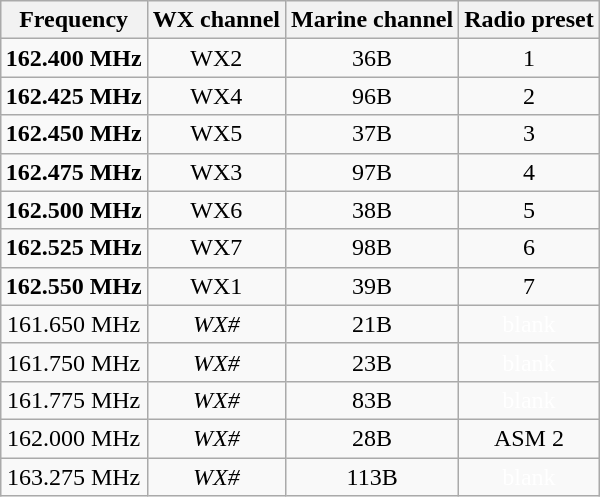<table class="wikitable sortable" align="right" style="text-align: center">
<tr>
<th>Frequency</th>
<th>WX channel</th>
<th>Marine channel</th>
<th>Radio preset</th>
</tr>
<tr>
<td><strong>162.400 MHz</strong></td>
<td>WX2</td>
<td>36B</td>
<td>1</td>
</tr>
<tr>
<td><strong>162.425 MHz</strong></td>
<td>WX4</td>
<td>96B</td>
<td>2</td>
</tr>
<tr>
<td><strong>162.450 MHz</strong></td>
<td>WX5</td>
<td>37B</td>
<td>3</td>
</tr>
<tr>
<td><strong>162.475 MHz</strong></td>
<td>WX3</td>
<td>97B</td>
<td>4</td>
</tr>
<tr>
<td><strong>162.500 MHz</strong></td>
<td>WX6</td>
<td>38B</td>
<td>5</td>
</tr>
<tr>
<td><strong>162.525 MHz</strong></td>
<td>WX7</td>
<td>98B</td>
<td>6</td>
</tr>
<tr>
<td><strong>162.550 MHz</strong></td>
<td>WX1</td>
<td>39B</td>
<td>7</td>
</tr>
<tr>
<td>161.650 MHz</td>
<td><em>WX#</em></td>
<td>21B</td>
<td style="color: white">blank</td>
</tr>
<tr>
<td>161.750 MHz</td>
<td><em>WX#</em></td>
<td>23B</td>
<td style="color: white">blank</td>
</tr>
<tr>
<td>161.775 MHz</td>
<td><em>WX#</em></td>
<td>83B</td>
<td style="color: white">blank</td>
</tr>
<tr>
<td>162.000 MHz</td>
<td><em>WX#</em></td>
<td>28B</td>
<td>ASM 2</td>
</tr>
<tr>
<td>163.275 MHz</td>
<td><em>WX#</em></td>
<td>113B</td>
<td style="color: white">blank</td>
</tr>
</table>
